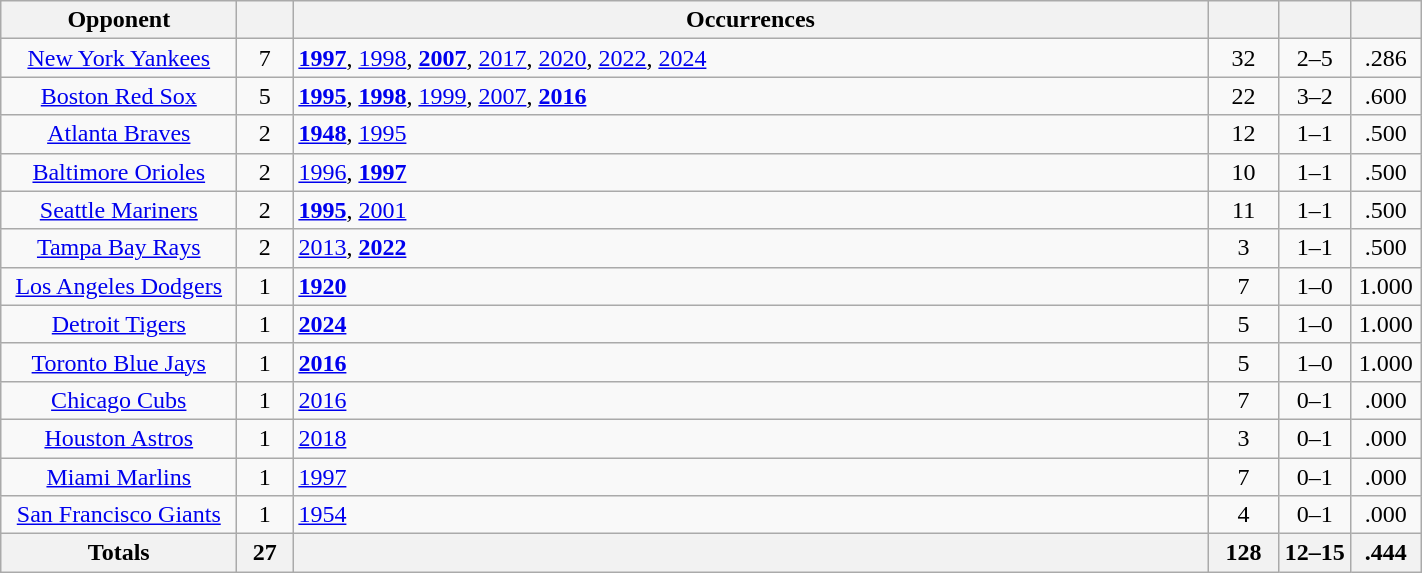<table class="wikitable sortable" style="text-align: center; width: 75%;">
<tr>
<th width="150">Opponent</th>
<th width="30"></th>
<th>Occurrences</th>
<th width="40"></th>
<th width="40"></th>
<th width="40"></th>
</tr>
<tr>
<td><a href='#'>New York Yankees</a></td>
<td>7</td>
<td align=left><strong><a href='#'>1997</a></strong>, <a href='#'>1998</a>, <strong><a href='#'>2007</a></strong>, <a href='#'>2017</a>, <a href='#'>2020</a>, <a href='#'>2022</a>, <a href='#'>2024</a></td>
<td>32</td>
<td>2–5</td>
<td>.286</td>
</tr>
<tr>
<td><a href='#'>Boston Red Sox</a></td>
<td>5</td>
<td align=left><strong><a href='#'>1995</a></strong>, <strong><a href='#'>1998</a></strong>, <a href='#'>1999</a>, <a href='#'>2007</a>, <strong><a href='#'>2016</a></strong></td>
<td>22</td>
<td>3–2</td>
<td>.600</td>
</tr>
<tr>
<td><a href='#'>Atlanta Braves</a></td>
<td>2</td>
<td align=left><strong><a href='#'>1948</a></strong>, <a href='#'>1995</a></td>
<td>12</td>
<td>1–1</td>
<td>.500</td>
</tr>
<tr>
<td><a href='#'>Baltimore Orioles</a></td>
<td>2</td>
<td align=left><a href='#'>1996</a>, <strong><a href='#'>1997</a></strong></td>
<td>10</td>
<td>1–1</td>
<td>.500</td>
</tr>
<tr>
<td><a href='#'>Seattle Mariners</a></td>
<td>2</td>
<td align=left><strong><a href='#'>1995</a></strong>, <a href='#'>2001</a></td>
<td>11</td>
<td>1–1</td>
<td>.500</td>
</tr>
<tr>
<td><a href='#'>Tampa Bay Rays</a></td>
<td>2</td>
<td align=left><a href='#'>2013</a>, <strong><a href='#'>2022</a></strong></td>
<td>3</td>
<td>1–1</td>
<td>.500</td>
</tr>
<tr>
<td><a href='#'>Los Angeles Dodgers</a></td>
<td>1</td>
<td align=left><strong><a href='#'>1920</a></strong></td>
<td>7</td>
<td>1–0</td>
<td>1.000</td>
</tr>
<tr>
<td><a href='#'>Detroit Tigers</a></td>
<td>1</td>
<td align=left><strong><a href='#'>2024</a></strong></td>
<td>5</td>
<td>1–0</td>
<td>1.000</td>
</tr>
<tr>
<td><a href='#'>Toronto Blue Jays</a></td>
<td>1</td>
<td align=left><strong><a href='#'>2016</a></strong></td>
<td>5</td>
<td>1–0</td>
<td>1.000</td>
</tr>
<tr>
<td><a href='#'>Chicago Cubs</a></td>
<td>1</td>
<td align=left><a href='#'>2016</a></td>
<td>7</td>
<td>0–1</td>
<td>.000</td>
</tr>
<tr>
<td><a href='#'>Houston Astros</a></td>
<td>1</td>
<td align=left><a href='#'>2018</a></td>
<td>3</td>
<td>0–1</td>
<td>.000</td>
</tr>
<tr>
<td><a href='#'>Miami Marlins</a></td>
<td>1</td>
<td align=left><a href='#'>1997</a></td>
<td>7</td>
<td>0–1</td>
<td>.000</td>
</tr>
<tr>
<td><a href='#'>San Francisco Giants</a></td>
<td>1</td>
<td align=left><a href='#'>1954</a></td>
<td>4</td>
<td>0–1</td>
<td>.000</td>
</tr>
<tr>
<th width="150">Totals</th>
<th width="30">27</th>
<th></th>
<th width="40">128</th>
<th width="40">12–15</th>
<th width="40">.444</th>
</tr>
</table>
